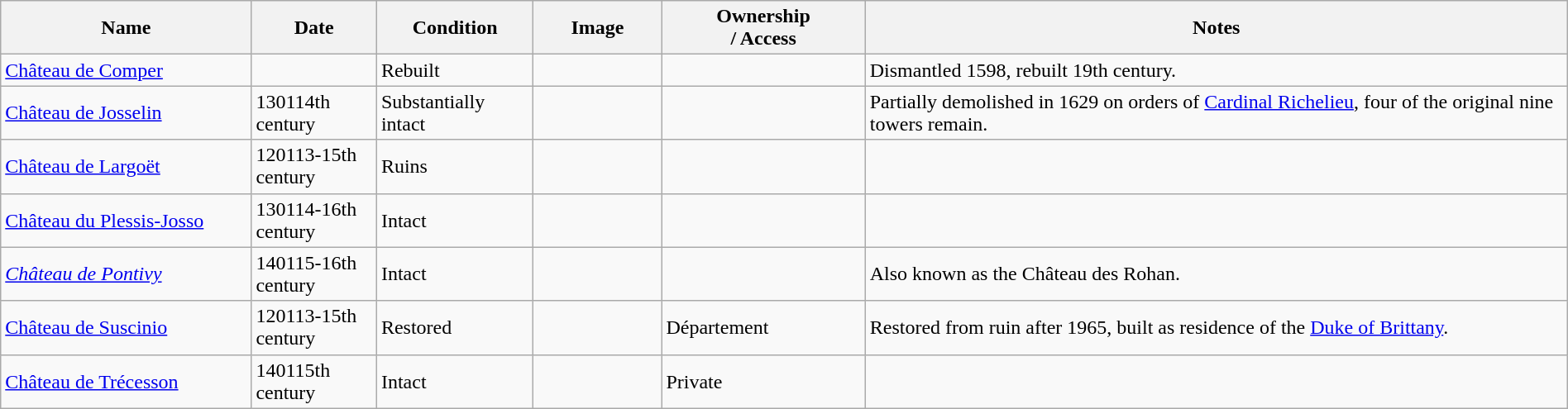<table class="wikitable sortable" width="100%">
<tr>
<th width="16%">Name<br></th>
<th width="8%">Date<br></th>
<th width="10%">Condition<br></th>
<th class="unsortable" width="96px">Image</th>
<th width="13%">Ownership<br>/ Access</th>
<th class="unsortable">Notes</th>
</tr>
<tr>
<td><a href='#'>Château de Comper</a></td>
<td></td>
<td>Rebuilt</td>
<td></td>
<td></td>
<td>Dismantled 1598, rebuilt 19th century.</td>
</tr>
<tr>
<td><a href='#'>Château de Josselin</a></td>
<td><span>1301</span>14th century</td>
<td>Substantially intact</td>
<td></td>
<td></td>
<td>Partially demolished in 1629 on orders of <a href='#'>Cardinal Richelieu</a>, four of the original nine towers remain.</td>
</tr>
<tr>
<td><a href='#'>Château de Largoët</a></td>
<td><span>1201</span>13-15th century</td>
<td>Ruins</td>
<td></td>
<td></td>
<td></td>
</tr>
<tr>
<td><a href='#'>Château du Plessis-Josso</a></td>
<td><span>1301</span>14-16th century</td>
<td>Intact</td>
<td></td>
<td></td>
<td></td>
</tr>
<tr>
<td><em><a href='#'>Château de Pontivy</a></em></td>
<td><span>1401</span>15-16th century</td>
<td>Intact</td>
<td></td>
<td></td>
<td>Also known as the Château des Rohan.</td>
</tr>
<tr>
<td><a href='#'>Château de Suscinio</a></td>
<td><span>1201</span>13-15th century</td>
<td>Restored</td>
<td></td>
<td>Département</td>
<td>Restored from ruin after 1965, built as residence of the <a href='#'>Duke of Brittany</a>.</td>
</tr>
<tr>
<td><a href='#'>Château de Trécesson</a></td>
<td><span>1401</span>15th century</td>
<td>Intact</td>
<td></td>
<td>Private</td>
<td></td>
</tr>
</table>
